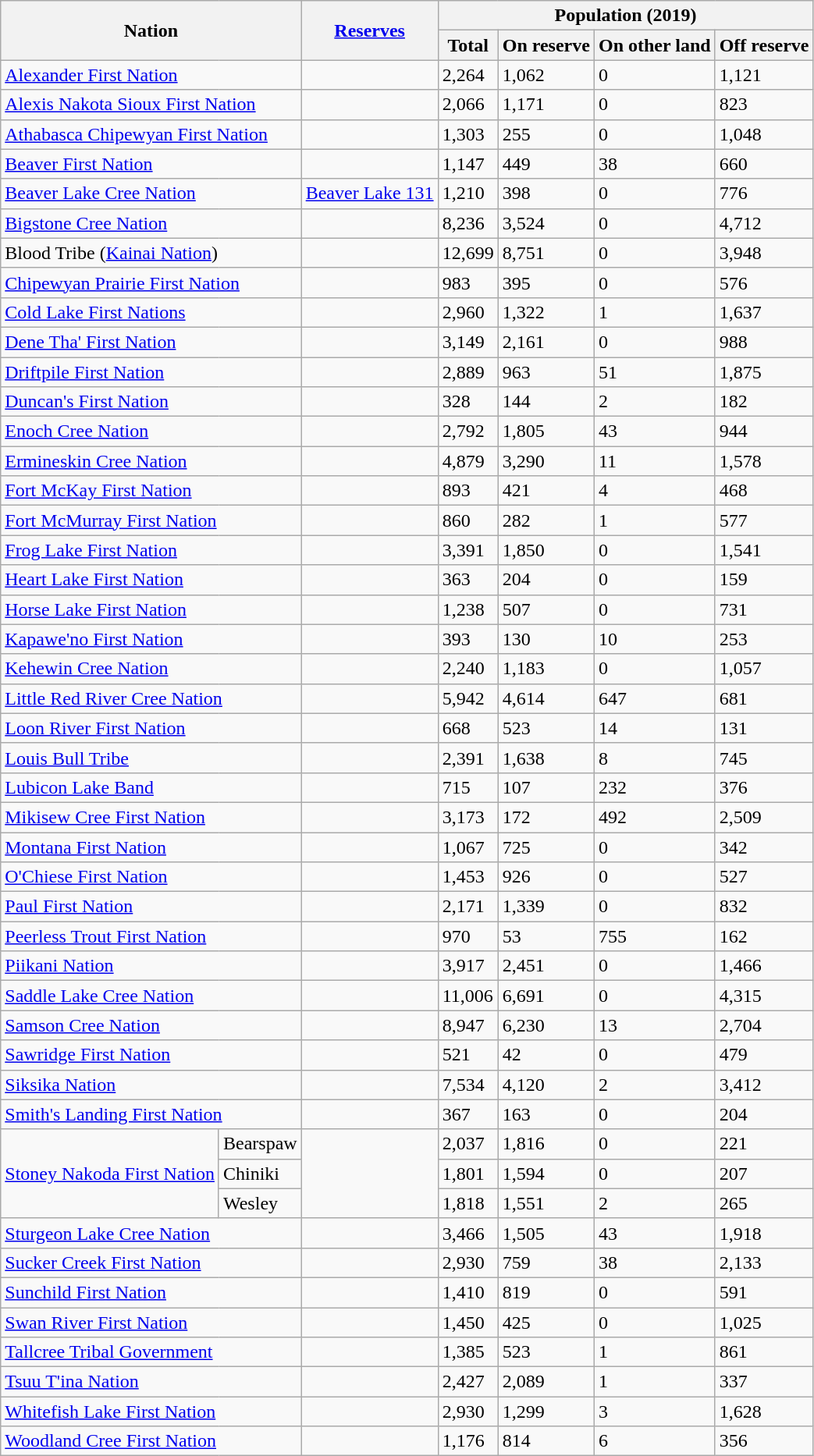<table class="wikitable sortable">
<tr>
<th colspan="2" rowspan="2">Nation</th>
<th rowspan="2" class=unsortable><a href='#'>Reserves</a></th>
<th colspan="4">Population (2019)</th>
</tr>
<tr>
<th>Total</th>
<th>On reserve</th>
<th>On other land</th>
<th>Off reserve</th>
</tr>
<tr>
<td colspan="2"><a href='#'>Alexander First Nation</a></td>
<td></td>
<td>2,264</td>
<td>1,062</td>
<td>0</td>
<td>1,121</td>
</tr>
<tr>
<td colspan="2"><a href='#'>Alexis Nakota Sioux First Nation</a></td>
<td></td>
<td>2,066</td>
<td>1,171</td>
<td>0</td>
<td>823</td>
</tr>
<tr>
<td colspan="2"><a href='#'>Athabasca Chipewyan First Nation</a></td>
<td></td>
<td>1,303</td>
<td>255</td>
<td>0</td>
<td>1,048</td>
</tr>
<tr>
<td colspan="2"><a href='#'>Beaver First Nation</a></td>
<td></td>
<td>1,147</td>
<td>449</td>
<td>38</td>
<td>660</td>
</tr>
<tr>
<td colspan="2"><a href='#'>Beaver Lake Cree Nation</a></td>
<td><a href='#'>Beaver Lake 131</a></td>
<td>1,210</td>
<td>398</td>
<td>0</td>
<td>776</td>
</tr>
<tr>
<td colspan="2"><a href='#'>Bigstone Cree Nation</a></td>
<td></td>
<td>8,236</td>
<td>3,524</td>
<td>0</td>
<td>4,712</td>
</tr>
<tr>
<td colspan="2">Blood Tribe (<a href='#'>Kainai Nation</a>)</td>
<td></td>
<td>12,699</td>
<td>8,751</td>
<td>0</td>
<td>3,948</td>
</tr>
<tr>
<td colspan="2"><a href='#'>Chipewyan Prairie First Nation</a></td>
<td></td>
<td>983</td>
<td>395</td>
<td>0</td>
<td>576</td>
</tr>
<tr>
<td colspan="2"><a href='#'>Cold Lake First Nations</a></td>
<td></td>
<td>2,960</td>
<td>1,322</td>
<td>1</td>
<td>1,637</td>
</tr>
<tr>
<td colspan="2"><a href='#'>Dene Tha' First Nation</a></td>
<td></td>
<td>3,149</td>
<td>2,161</td>
<td>0</td>
<td>988</td>
</tr>
<tr>
<td colspan="2"><a href='#'>Driftpile First Nation</a></td>
<td></td>
<td>2,889</td>
<td>963</td>
<td>51</td>
<td>1,875</td>
</tr>
<tr>
<td colspan="2"><a href='#'>Duncan's First Nation</a></td>
<td></td>
<td>328</td>
<td>144</td>
<td>2</td>
<td>182</td>
</tr>
<tr>
<td colspan="2"><a href='#'>Enoch Cree Nation</a></td>
<td></td>
<td>2,792</td>
<td>1,805</td>
<td>43</td>
<td>944</td>
</tr>
<tr>
<td colspan="2"><a href='#'>Ermineskin Cree Nation</a></td>
<td></td>
<td>4,879</td>
<td>3,290</td>
<td>11</td>
<td>1,578</td>
</tr>
<tr>
<td colspan="2"><a href='#'>Fort McKay First Nation</a></td>
<td></td>
<td>893</td>
<td>421</td>
<td>4</td>
<td>468</td>
</tr>
<tr>
<td colspan="2"><a href='#'>Fort McMurray First Nation</a></td>
<td></td>
<td>860</td>
<td>282</td>
<td>1</td>
<td>577</td>
</tr>
<tr>
<td colspan="2"><a href='#'>Frog Lake First Nation</a></td>
<td></td>
<td>3,391</td>
<td>1,850</td>
<td>0</td>
<td>1,541</td>
</tr>
<tr>
<td colspan="2"><a href='#'>Heart Lake First Nation</a></td>
<td></td>
<td>363</td>
<td>204</td>
<td>0</td>
<td>159</td>
</tr>
<tr>
<td colspan="2"><a href='#'>Horse Lake First Nation</a></td>
<td></td>
<td>1,238</td>
<td>507</td>
<td>0</td>
<td>731</td>
</tr>
<tr>
<td colspan="2"><a href='#'>Kapawe'no First Nation</a></td>
<td></td>
<td>393</td>
<td>130</td>
<td>10</td>
<td>253</td>
</tr>
<tr>
<td colspan="2"><a href='#'>Kehewin Cree Nation</a></td>
<td></td>
<td>2,240</td>
<td>1,183</td>
<td>0</td>
<td>1,057</td>
</tr>
<tr>
<td colspan="2"><a href='#'>Little Red River Cree Nation</a></td>
<td></td>
<td>5,942</td>
<td>4,614</td>
<td>647</td>
<td>681</td>
</tr>
<tr>
<td colspan="2"><a href='#'>Loon River First Nation</a></td>
<td></td>
<td>668</td>
<td>523</td>
<td>14</td>
<td>131</td>
</tr>
<tr>
<td colspan="2"><a href='#'>Louis Bull Tribe</a></td>
<td></td>
<td>2,391</td>
<td>1,638</td>
<td>8</td>
<td>745</td>
</tr>
<tr>
<td colspan="2"><a href='#'>Lubicon Lake Band</a></td>
<td></td>
<td>715</td>
<td>107</td>
<td>232</td>
<td>376</td>
</tr>
<tr>
<td colspan="2"><a href='#'>Mikisew Cree First Nation</a></td>
<td></td>
<td>3,173</td>
<td>172</td>
<td>492</td>
<td>2,509</td>
</tr>
<tr>
<td colspan="2"><a href='#'>Montana First Nation</a></td>
<td></td>
<td>1,067</td>
<td>725</td>
<td>0</td>
<td>342</td>
</tr>
<tr>
<td colspan="2"><a href='#'>O'Chiese First Nation</a></td>
<td></td>
<td>1,453</td>
<td>926</td>
<td>0</td>
<td>527</td>
</tr>
<tr>
<td colspan="2"><a href='#'>Paul First Nation</a></td>
<td></td>
<td>2,171</td>
<td>1,339</td>
<td>0</td>
<td>832</td>
</tr>
<tr>
<td colspan="2"><a href='#'>Peerless Trout First Nation</a></td>
<td></td>
<td>970</td>
<td>53</td>
<td>755</td>
<td>162</td>
</tr>
<tr>
<td colspan="2"><a href='#'>Piikani Nation</a></td>
<td></td>
<td>3,917</td>
<td>2,451</td>
<td>0</td>
<td>1,466</td>
</tr>
<tr>
<td colspan="2"><a href='#'>Saddle Lake Cree Nation</a></td>
<td></td>
<td>11,006</td>
<td>6,691</td>
<td>0</td>
<td>4,315</td>
</tr>
<tr>
<td colspan="2"><a href='#'>Samson Cree Nation</a></td>
<td></td>
<td>8,947</td>
<td>6,230</td>
<td>13</td>
<td>2,704</td>
</tr>
<tr>
<td colspan="2"><a href='#'>Sawridge First Nation</a></td>
<td></td>
<td>521</td>
<td>42</td>
<td>0</td>
<td>479</td>
</tr>
<tr>
<td colspan="2"><a href='#'>Siksika Nation</a></td>
<td></td>
<td>7,534</td>
<td>4,120</td>
<td>2</td>
<td>3,412</td>
</tr>
<tr>
<td colspan="2"><a href='#'>Smith's Landing First Nation</a></td>
<td></td>
<td>367</td>
<td>163</td>
<td>0</td>
<td>204</td>
</tr>
<tr>
<td rowspan="3"><a href='#'>Stoney Nakoda First Nation</a></td>
<td>Bearspaw</td>
<td rowspan="3"></td>
<td>2,037</td>
<td>1,816</td>
<td>0</td>
<td>221</td>
</tr>
<tr>
<td>Chiniki</td>
<td>1,801</td>
<td>1,594</td>
<td>0</td>
<td>207</td>
</tr>
<tr>
<td>Wesley</td>
<td>1,818</td>
<td>1,551</td>
<td>2</td>
<td>265</td>
</tr>
<tr>
<td colspan="2"><a href='#'>Sturgeon Lake Cree Nation</a></td>
<td></td>
<td>3,466</td>
<td>1,505</td>
<td>43</td>
<td>1,918</td>
</tr>
<tr>
<td colspan="2"><a href='#'>Sucker Creek First Nation</a></td>
<td></td>
<td>2,930</td>
<td>759</td>
<td>38</td>
<td>2,133</td>
</tr>
<tr>
<td colspan="2"><a href='#'>Sunchild First Nation</a></td>
<td></td>
<td>1,410</td>
<td>819</td>
<td>0</td>
<td>591</td>
</tr>
<tr>
<td colspan="2"><a href='#'>Swan River First Nation</a></td>
<td></td>
<td>1,450</td>
<td>425</td>
<td>0</td>
<td>1,025</td>
</tr>
<tr>
<td colspan="2"><a href='#'>Tallcree Tribal Government</a></td>
<td></td>
<td>1,385</td>
<td>523</td>
<td>1</td>
<td>861</td>
</tr>
<tr>
<td colspan="2"><a href='#'>Tsuu T'ina Nation</a></td>
<td></td>
<td>2,427</td>
<td>2,089</td>
<td>1</td>
<td>337</td>
</tr>
<tr>
<td colspan="2"><a href='#'>Whitefish Lake First Nation</a></td>
<td></td>
<td>2,930</td>
<td>1,299</td>
<td>3</td>
<td>1,628</td>
</tr>
<tr>
<td colspan="2"><a href='#'>Woodland Cree First Nation</a></td>
<td></td>
<td>1,176</td>
<td>814</td>
<td>6</td>
<td>356</td>
</tr>
</table>
